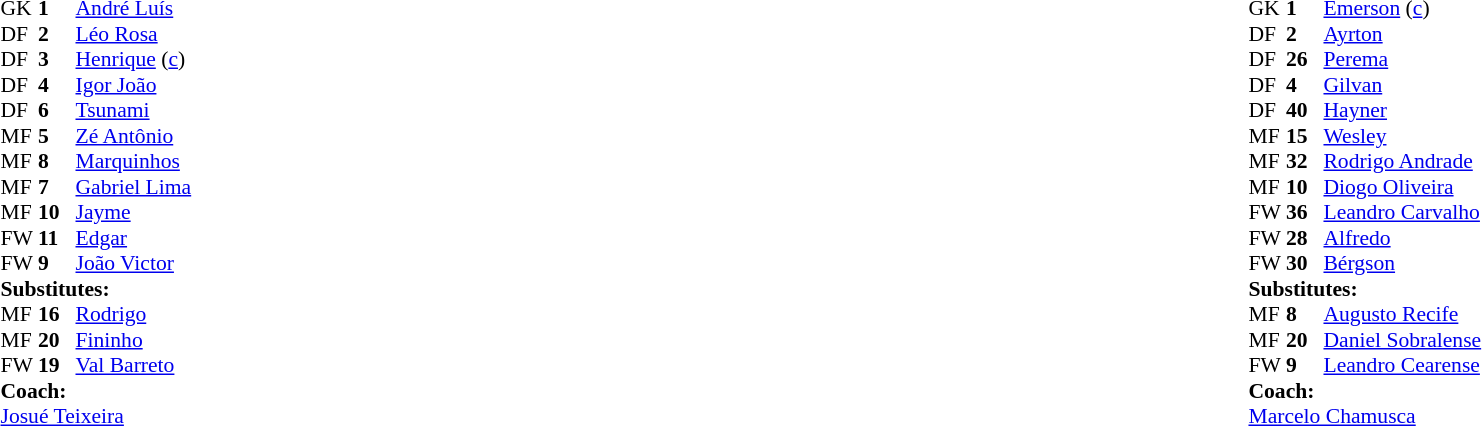<table width="100%">
<tr>
<td valign="top" width="40%"><br><table style="font-size:90%" cellspacing="0" cellpadding="0">
<tr>
<th width=25></th>
<th width=25></th>
</tr>
<tr>
<td>GK</td>
<td><strong>1</strong></td>
<td> <a href='#'>André Luís</a></td>
</tr>
<tr>
<td>DF</td>
<td><strong>2</strong></td>
<td> <a href='#'>Léo Rosa</a></td>
<td></td>
<td></td>
</tr>
<tr>
<td>DF</td>
<td><strong>3</strong></td>
<td> <a href='#'>Henrique</a> (<a href='#'>c</a>)</td>
</tr>
<tr>
<td>DF</td>
<td><strong>4</strong></td>
<td> <a href='#'>Igor João</a></td>
</tr>
<tr>
<td>DF</td>
<td><strong>6</strong></td>
<td> <a href='#'>Tsunami</a></td>
</tr>
<tr>
<td>MF</td>
<td><strong>5</strong></td>
<td> <a href='#'>Zé Antônio</a></td>
</tr>
<tr>
<td>MF</td>
<td><strong>8</strong></td>
<td> <a href='#'>Marquinhos</a></td>
<td></td>
<td></td>
</tr>
<tr>
<td>MF</td>
<td><strong>7</strong></td>
<td> <a href='#'>Gabriel Lima</a></td>
</tr>
<tr>
<td>MF</td>
<td><strong>10</strong></td>
<td> <a href='#'>Jayme</a></td>
<td></td>
<td></td>
</tr>
<tr>
<td>FW</td>
<td><strong>11</strong></td>
<td> <a href='#'>Edgar</a></td>
<td></td>
<td></td>
</tr>
<tr>
<td>FW</td>
<td><strong>9</strong></td>
<td> <a href='#'>João Victor</a></td>
<td></td>
<td></td>
</tr>
<tr>
<td colspan=3><strong>Substitutes:</strong></td>
</tr>
<tr>
<td>MF</td>
<td><strong>16</strong></td>
<td> <a href='#'>Rodrigo</a></td>
<td></td>
<td></td>
</tr>
<tr>
<td>MF</td>
<td><strong>20</strong></td>
<td> <a href='#'>Fininho</a></td>
<td></td>
<td></td>
</tr>
<tr>
<td>FW</td>
<td><strong>19</strong></td>
<td> <a href='#'>Val Barreto</a></td>
<td></td>
<td></td>
</tr>
<tr>
<td></td>
</tr>
<tr>
<td colspan=3><strong>Coach:</strong></td>
</tr>
<tr>
<td colspan=4> <a href='#'>Josué Teixeira</a></td>
</tr>
</table>
</td>
<td valign="top" width="50%"><br><table style="font-size:90%;" cellspacing="0" cellpadding="0" align="center">
<tr>
<th width=25></th>
<th width=25></th>
</tr>
<tr>
<td>GK</td>
<td><strong>1</strong></td>
<td> <a href='#'>Emerson</a> (<a href='#'>c</a>)</td>
</tr>
<tr>
<td>DF</td>
<td><strong>2</strong></td>
<td> <a href='#'>Ayrton</a></td>
</tr>
<tr>
<td>DF</td>
<td><strong>26</strong></td>
<td> <a href='#'>Perema</a></td>
<td></td>
<td></td>
</tr>
<tr>
<td>DF</td>
<td><strong>4</strong></td>
<td> <a href='#'>Gilvan</a></td>
</tr>
<tr>
<td>DF</td>
<td><strong>40</strong></td>
<td> <a href='#'>Hayner</a></td>
</tr>
<tr>
<td>MF</td>
<td><strong>15</strong></td>
<td> <a href='#'>Wesley</a></td>
</tr>
<tr>
<td>MF</td>
<td><strong>32</strong></td>
<td> <a href='#'>Rodrigo Andrade</a></td>
</tr>
<tr>
<td>MF</td>
<td><strong>10</strong></td>
<td> <a href='#'>Diogo Oliveira</a></td>
<td></td>
<td></td>
</tr>
<tr>
<td>FW</td>
<td><strong>36</strong></td>
<td> <a href='#'>Leandro Carvalho</a></td>
<td></td>
<td></td>
</tr>
<tr>
<td>FW</td>
<td><strong>28</strong></td>
<td> <a href='#'>Alfredo</a></td>
<td></td>
<td></td>
</tr>
<tr>
<td>FW</td>
<td><strong>30</strong></td>
<td> <a href='#'>Bérgson</a></td>
<td></td>
<td></td>
</tr>
<tr>
<td colspan=3><strong>Substitutes:</strong></td>
</tr>
<tr>
<td>MF</td>
<td><strong>8</strong></td>
<td> <a href='#'>Augusto Recife</a></td>
<td></td>
<td></td>
</tr>
<tr>
<td>MF</td>
<td><strong>20</strong></td>
<td> <a href='#'>Daniel Sobralense</a></td>
<td></td>
<td></td>
</tr>
<tr>
<td>FW</td>
<td><strong>9</strong></td>
<td> <a href='#'>Leandro Cearense</a></td>
<td></td>
<td></td>
</tr>
<tr>
<td></td>
</tr>
<tr>
<td colspan=3><strong>Coach:</strong></td>
</tr>
<tr>
<td colspan=4> <a href='#'>Marcelo Chamusca</a></td>
</tr>
</table>
</td>
</tr>
</table>
